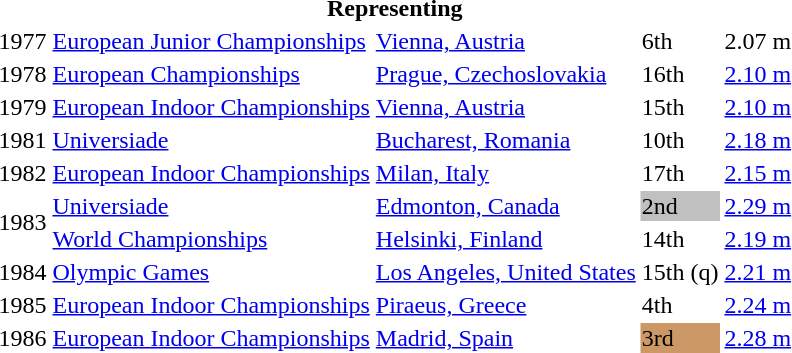<table>
<tr>
<th colspan="5">Representing </th>
</tr>
<tr>
<td>1977</td>
<td><a href='#'>European Junior Championships</a></td>
<td><a href='#'>Vienna, Austria</a></td>
<td>6th</td>
<td>2.07 m</td>
</tr>
<tr>
<td>1978</td>
<td><a href='#'>European Championships</a></td>
<td><a href='#'>Prague, Czechoslovakia</a></td>
<td>16th</td>
<td><a href='#'>2.10 m</a></td>
</tr>
<tr>
<td>1979</td>
<td><a href='#'>European Indoor Championships</a></td>
<td><a href='#'>Vienna, Austria</a></td>
<td>15th</td>
<td><a href='#'>2.10 m</a></td>
</tr>
<tr>
<td>1981</td>
<td><a href='#'>Universiade</a></td>
<td><a href='#'>Bucharest, Romania</a></td>
<td>10th</td>
<td><a href='#'>2.18 m</a></td>
</tr>
<tr>
<td>1982</td>
<td><a href='#'>European Indoor Championships</a></td>
<td><a href='#'>Milan, Italy</a></td>
<td>17th</td>
<td><a href='#'>2.15 m</a></td>
</tr>
<tr>
<td rowspan=2>1983</td>
<td><a href='#'>Universiade</a></td>
<td><a href='#'>Edmonton, Canada</a></td>
<td bgcolor=silver>2nd</td>
<td><a href='#'>2.29 m</a></td>
</tr>
<tr>
<td><a href='#'>World Championships</a></td>
<td><a href='#'>Helsinki, Finland</a></td>
<td>14th</td>
<td><a href='#'>2.19 m</a></td>
</tr>
<tr>
<td>1984</td>
<td><a href='#'>Olympic Games</a></td>
<td><a href='#'>Los Angeles, United States</a></td>
<td>15th (q)</td>
<td><a href='#'>2.21 m</a></td>
</tr>
<tr>
<td>1985</td>
<td><a href='#'>European Indoor Championships</a></td>
<td><a href='#'>Piraeus, Greece</a></td>
<td>4th</td>
<td><a href='#'>2.24 m</a></td>
</tr>
<tr>
<td>1986</td>
<td><a href='#'>European Indoor Championships</a></td>
<td><a href='#'>Madrid, Spain</a></td>
<td bgcolor=cc9966>3rd</td>
<td><a href='#'>2.28 m</a></td>
</tr>
</table>
